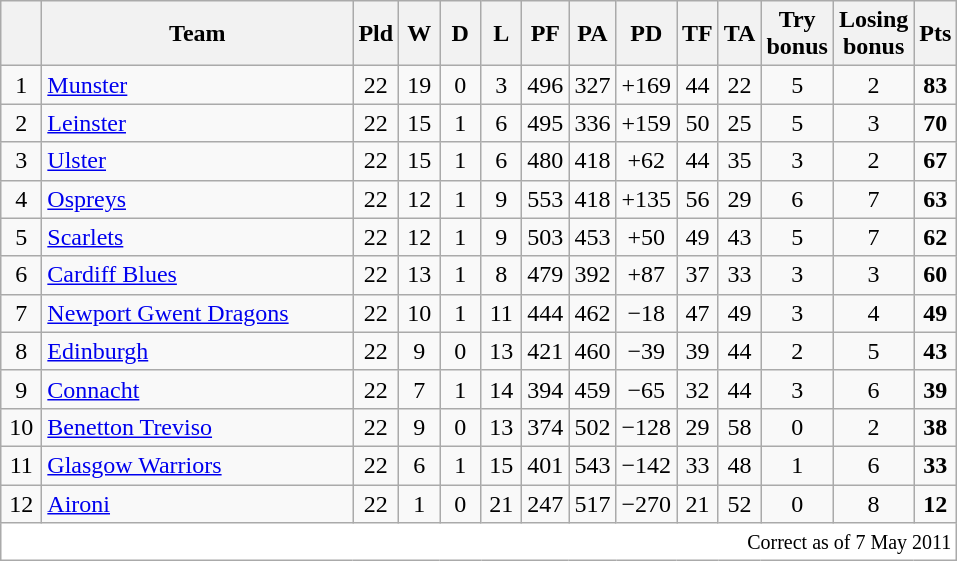<table class="wikitable" style="float:left; margin-right:15px; text-align: center;">
<tr>
<th width="20"></th>
<th width="200">Team</th>
<th width="20">Pld</th>
<th width="20">W</th>
<th width="20">D</th>
<th width="20">L</th>
<th width="20">PF</th>
<th width="20">PA</th>
<th width="20">PD</th>
<th width="20">TF</th>
<th width="20">TA</th>
<th width="20">Try bonus</th>
<th width="20">Losing bonus</th>
<th width="20">Pts</th>
</tr>
<tr>
<td>1</td>
<td align=left> <a href='#'>Munster</a></td>
<td>22</td>
<td>19</td>
<td>0</td>
<td>3</td>
<td>496</td>
<td>327</td>
<td>+169</td>
<td>44</td>
<td>22</td>
<td>5</td>
<td>2</td>
<td><strong>83</strong></td>
</tr>
<tr>
<td>2</td>
<td align=left> <a href='#'>Leinster</a></td>
<td>22</td>
<td>15</td>
<td>1</td>
<td>6</td>
<td>495</td>
<td>336</td>
<td>+159</td>
<td>50</td>
<td>25</td>
<td>5</td>
<td>3</td>
<td><strong>70</strong></td>
</tr>
<tr>
<td>3</td>
<td align=left> <a href='#'>Ulster</a></td>
<td>22</td>
<td>15</td>
<td>1</td>
<td>6</td>
<td>480</td>
<td>418</td>
<td>+62</td>
<td>44</td>
<td>35</td>
<td>3</td>
<td>2</td>
<td><strong>67</strong></td>
</tr>
<tr>
<td>4</td>
<td align=left> <a href='#'>Ospreys</a></td>
<td>22</td>
<td>12</td>
<td>1</td>
<td>9</td>
<td>553</td>
<td>418</td>
<td>+135</td>
<td>56</td>
<td>29</td>
<td>6</td>
<td>7</td>
<td><strong>63</strong></td>
</tr>
<tr>
<td>5</td>
<td align=left> <a href='#'>Scarlets</a></td>
<td>22</td>
<td>12</td>
<td>1</td>
<td>9</td>
<td>503</td>
<td>453</td>
<td>+50</td>
<td>49</td>
<td>43</td>
<td>5</td>
<td>7</td>
<td><strong>62</strong></td>
</tr>
<tr>
<td>6</td>
<td align=left> <a href='#'>Cardiff Blues</a></td>
<td>22</td>
<td>13</td>
<td>1</td>
<td>8</td>
<td>479</td>
<td>392</td>
<td>+87</td>
<td>37</td>
<td>33</td>
<td>3</td>
<td>3</td>
<td><strong>60</strong></td>
</tr>
<tr>
<td>7</td>
<td align=left> <a href='#'>Newport Gwent Dragons</a></td>
<td>22</td>
<td>10</td>
<td>1</td>
<td>11</td>
<td>444</td>
<td>462</td>
<td>−18</td>
<td>47</td>
<td>49</td>
<td>3</td>
<td>4</td>
<td><strong>49</strong></td>
</tr>
<tr>
<td>8</td>
<td align=left> <a href='#'>Edinburgh</a></td>
<td>22</td>
<td>9</td>
<td>0</td>
<td>13</td>
<td>421</td>
<td>460</td>
<td>−39</td>
<td>39</td>
<td>44</td>
<td>2</td>
<td>5</td>
<td><strong>43</strong></td>
</tr>
<tr>
<td>9</td>
<td align=left> <a href='#'>Connacht</a></td>
<td>22</td>
<td>7</td>
<td>1</td>
<td>14</td>
<td>394</td>
<td>459</td>
<td>−65</td>
<td>32</td>
<td>44</td>
<td>3</td>
<td>6</td>
<td><strong>39</strong></td>
</tr>
<tr>
<td>10</td>
<td align=left> <a href='#'>Benetton Treviso</a></td>
<td>22</td>
<td>9</td>
<td>0</td>
<td>13</td>
<td>374</td>
<td>502</td>
<td>−128</td>
<td>29</td>
<td>58</td>
<td>0</td>
<td>2</td>
<td><strong>38</strong></td>
</tr>
<tr>
<td>11</td>
<td align=left> <a href='#'>Glasgow Warriors</a></td>
<td>22</td>
<td>6</td>
<td>1</td>
<td>15</td>
<td>401</td>
<td>543</td>
<td>−142</td>
<td>33</td>
<td>48</td>
<td>1</td>
<td>6</td>
<td><strong>33</strong></td>
</tr>
<tr>
<td>12</td>
<td align=left> <a href='#'>Aironi</a></td>
<td>22</td>
<td>1</td>
<td>0</td>
<td>21</td>
<td>247</td>
<td>517</td>
<td>−270</td>
<td>21</td>
<td>52</td>
<td>0</td>
<td>8</td>
<td><strong>12</strong></td>
</tr>
<tr>
<td colspan="14" align="right" bgcolor="#FFFFFF" cellpadding="0" cellspacing="0"><small>Correct as of 7 May 2011</small></td>
</tr>
</table>
